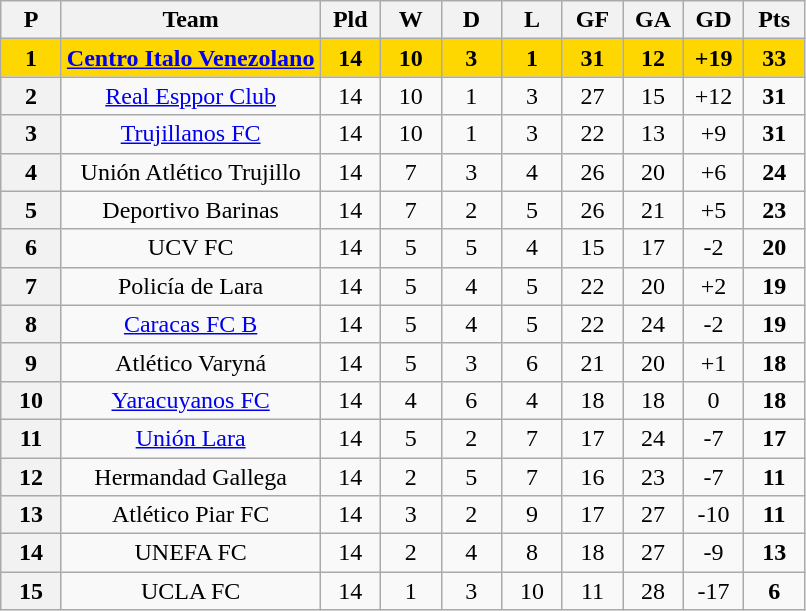<table class="wikitable" style="text-align: center;">
<tr>
<th width=33>P<br></th>
<th>Team<br></th>
<th width=33>Pld<br></th>
<th width=33>W<br></th>
<th width=33>D<br></th>
<th width=33>L<br></th>
<th width=33>GF<br></th>
<th width=33>GA<br></th>
<th width=33>GD<br></th>
<th width=33>Pts<br></th>
</tr>
<tr bgcolor="gold">
<td><strong>1</strong></td>
<td><strong><a href='#'>Centro Italo Venezolano</a></strong></td>
<td><strong>14</strong></td>
<td><strong>10</strong></td>
<td><strong>3</strong></td>
<td><strong>1</strong></td>
<td><strong>31</strong></td>
<td><strong>12</strong></td>
<td><strong>+19</strong></td>
<td><strong>33</strong></td>
</tr>
<tr>
<th>2</th>
<td><a href='#'>Real Esppor Club</a></td>
<td>14</td>
<td>10</td>
<td>1</td>
<td>3</td>
<td>27</td>
<td>15</td>
<td>+12</td>
<td><strong>31</strong></td>
</tr>
<tr>
<th>3</th>
<td><a href='#'>Trujillanos FC</a></td>
<td>14</td>
<td>10</td>
<td>1</td>
<td>3</td>
<td>22</td>
<td>13</td>
<td>+9</td>
<td><strong>31</strong></td>
</tr>
<tr>
<th>4</th>
<td>Unión Atlético Trujillo</td>
<td>14</td>
<td>7</td>
<td>3</td>
<td>4</td>
<td>26</td>
<td>20</td>
<td>+6</td>
<td><strong>24</strong></td>
</tr>
<tr>
<th>5</th>
<td>Deportivo Barinas</td>
<td>14</td>
<td>7</td>
<td>2</td>
<td>5</td>
<td>26</td>
<td>21</td>
<td>+5</td>
<td><strong>23</strong></td>
</tr>
<tr>
<th>6</th>
<td>UCV FC</td>
<td>14</td>
<td>5</td>
<td>5</td>
<td>4</td>
<td>15</td>
<td>17</td>
<td>-2</td>
<td><strong>20</strong></td>
</tr>
<tr>
<th>7</th>
<td>Policía de Lara</td>
<td>14</td>
<td>5</td>
<td>4</td>
<td>5</td>
<td>22</td>
<td>20</td>
<td>+2</td>
<td><strong>19</strong></td>
</tr>
<tr>
<th>8</th>
<td><a href='#'>Caracas FC B</a></td>
<td>14</td>
<td>5</td>
<td>4</td>
<td>5</td>
<td>22</td>
<td>24</td>
<td>-2</td>
<td><strong>19</strong></td>
</tr>
<tr>
<th>9</th>
<td>Atlético Varyná</td>
<td>14</td>
<td>5</td>
<td>3</td>
<td>6</td>
<td>21</td>
<td>20</td>
<td>+1</td>
<td><strong>18</strong></td>
</tr>
<tr>
<th>10</th>
<td><a href='#'>Yaracuyanos FC</a></td>
<td>14</td>
<td>4</td>
<td>6</td>
<td>4</td>
<td>18</td>
<td>18</td>
<td>0</td>
<td><strong>18</strong></td>
</tr>
<tr>
<th>11</th>
<td><a href='#'>Unión Lara</a></td>
<td>14</td>
<td>5</td>
<td>2</td>
<td>7</td>
<td>17</td>
<td>24</td>
<td>-7</td>
<td><strong>17</strong></td>
</tr>
<tr>
<th>12</th>
<td>Hermandad Gallega</td>
<td>14</td>
<td>2</td>
<td>5</td>
<td>7</td>
<td>16</td>
<td>23</td>
<td>-7</td>
<td><strong>11</strong></td>
</tr>
<tr>
<th>13</th>
<td>Atlético Piar FC</td>
<td>14</td>
<td>3</td>
<td>2</td>
<td>9</td>
<td>17</td>
<td>27</td>
<td>-10</td>
<td><strong>11</strong></td>
</tr>
<tr>
<th>14</th>
<td>UNEFA FC</td>
<td>14</td>
<td>2</td>
<td>4</td>
<td>8</td>
<td>18</td>
<td>27</td>
<td>-9</td>
<td><strong>13</strong></td>
</tr>
<tr>
<th>15</th>
<td>UCLA FC</td>
<td>14</td>
<td>1</td>
<td>3</td>
<td>10</td>
<td>11</td>
<td>28</td>
<td>-17</td>
<td><strong>6</strong></td>
</tr>
</table>
